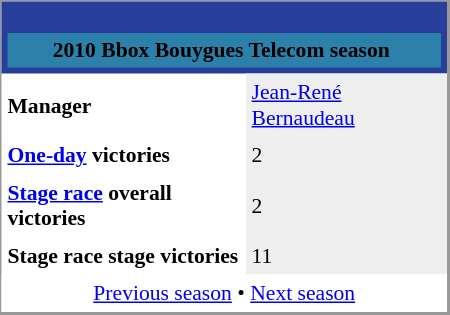<table align="right" cellpadding="4" cellspacing="0" style="margin-left:1em; width:300px; font-size:90%; border:1px solid #999; border-right-width:2px; border-bottom-width:2px; background-color:white;">
<tr>
<th colspan="2" style="background-color:#273E9B;"><br><table style="background:#2C81AA;text-align:center;width:100%;">
<tr>
<td style="background:#2C81AA;" align="center" width="100%"><span> 2010 Bbox Bouygues Telecom season</span></td>
<td padding=15px></td>
</tr>
</table>
</th>
</tr>
<tr>
<td><strong>Manager </strong></td>
<td bgcolor=#EEEEEE><a href='#'>Jean-René Bernaudeau</a></td>
</tr>
<tr>
<td><strong><a href='#'>One-day</a> victories</strong></td>
<td bgcolor=#EEEEEE>2</td>
</tr>
<tr>
<td><strong><a href='#'>Stage race</a> overall victories</strong></td>
<td bgcolor=#EEEEEE>2</td>
</tr>
<tr>
<td><strong>Stage race stage victories</strong></td>
<td bgcolor=#EEEEEE>11</td>
</tr>
<tr>
<td colspan="2" bgcolor="white" align="center"><a href='#'>Previous season</a> • <a href='#'>Next season</a></td>
</tr>
</table>
